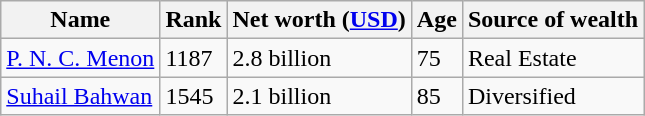<table class="wikitable sortable">
<tr>
<th>Name</th>
<th>Rank</th>
<th>Net worth (<a href='#'>USD</a>)</th>
<th>Age</th>
<th>Source of wealth</th>
</tr>
<tr>
<td><a href='#'>P. N. C. Menon</a></td>
<td>1187</td>
<td>2.8 billion</td>
<td>75</td>
<td>Real Estate</td>
</tr>
<tr>
<td><a href='#'>Suhail Bahwan</a></td>
<td>1545</td>
<td>2.1 billion</td>
<td>85</td>
<td>Diversified</td>
</tr>
</table>
